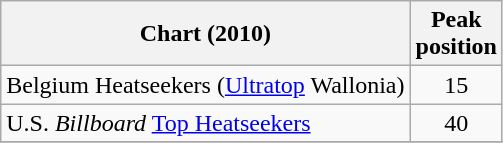<table class="wikitable sortable">
<tr>
<th>Chart (2010)</th>
<th>Peak<br>position</th>
</tr>
<tr>
<td>Belgium Heatseekers (<a href='#'>Ultratop</a> Wallonia)</td>
<td align="center">15</td>
</tr>
<tr>
<td>U.S. <em>Billboard</em> <a href='#'>Top Heatseekers</a></td>
<td align="center">40</td>
</tr>
<tr>
</tr>
</table>
